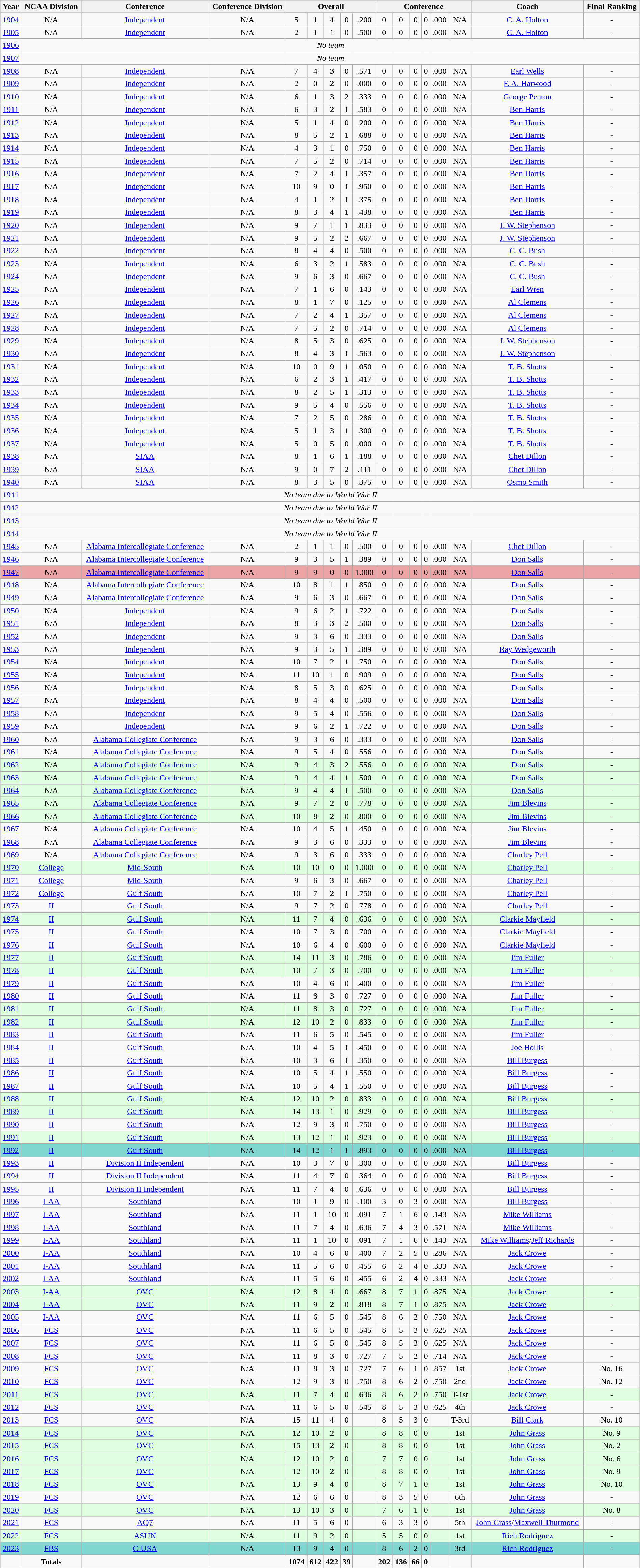<table class="wikitable" style="text-align: center;" width=100%>
<tr>
<th rowspan=2 style=>Year</th>
<th rowspan=2 style=>NCAA Division</th>
<th rowspan=2 style=>Conference</th>
<th rowspan=2 style=>Conference Division</th>
<th colspan="5" style=>Overall</th>
<th colspan="6" style=>Conference</th>
<th rowspan=2 style=>Coach</th>
<th rowspan=2 style=>Final Ranking</th>
</tr>
<tr>
</tr>
<tr>
<td><a href='#'>1904</a></td>
<td>N/A</td>
<td><a href='#'>Independent</a></td>
<td>N/A</td>
<td>5</td>
<td>1</td>
<td>4</td>
<td>0</td>
<td>.200</td>
<td>0</td>
<td>0</td>
<td>0</td>
<td>0</td>
<td>.000</td>
<td>N/A</td>
<td><a href='#'>C. A. Holton</a></td>
<td>-</td>
</tr>
<tr>
<td><a href='#'>1905</a></td>
<td>N/A</td>
<td><a href='#'>Independent</a></td>
<td>N/A</td>
<td>2</td>
<td>1</td>
<td>1</td>
<td>0</td>
<td>.500</td>
<td>0</td>
<td>0</td>
<td>0</td>
<td>0</td>
<td>.000</td>
<td>N/A</td>
<td><a href='#'>C. A. Holton</a></td>
<td>-</td>
</tr>
<tr>
<td><a href='#'>1906</a></td>
<td colspan="16"><em>No team</em></td>
</tr>
<tr>
<td><a href='#'>1907</a></td>
<td colspan="16"><em>No team</em></td>
</tr>
<tr>
<td><a href='#'>1908</a></td>
<td>N/A</td>
<td><a href='#'>Independent</a></td>
<td>N/A</td>
<td>7</td>
<td>4</td>
<td>3</td>
<td>0</td>
<td>.571</td>
<td>0</td>
<td>0</td>
<td>0</td>
<td>0</td>
<td>.000</td>
<td>N/A</td>
<td><a href='#'>Earl Wells</a></td>
<td>-</td>
</tr>
<tr>
<td><a href='#'>1909</a></td>
<td>N/A</td>
<td><a href='#'>Independent</a></td>
<td>N/A</td>
<td>2</td>
<td>0</td>
<td>2</td>
<td>0</td>
<td>.000</td>
<td>0</td>
<td>0</td>
<td>0</td>
<td>0</td>
<td>.000</td>
<td>N/A</td>
<td><a href='#'>F. A. Harwood</a></td>
<td>-</td>
</tr>
<tr>
<td><a href='#'>1910</a></td>
<td>N/A</td>
<td><a href='#'>Independent</a></td>
<td>N/A</td>
<td>6</td>
<td>1</td>
<td>3</td>
<td>2</td>
<td>.333</td>
<td>0</td>
<td>0</td>
<td>0</td>
<td>0</td>
<td>.000</td>
<td>N/A</td>
<td><a href='#'>George Penton</a></td>
<td>-</td>
</tr>
<tr>
<td><a href='#'>1911</a></td>
<td>N/A</td>
<td><a href='#'>Independent</a></td>
<td>N/A</td>
<td>6</td>
<td>3</td>
<td>2</td>
<td>1</td>
<td>.583</td>
<td>0</td>
<td>0</td>
<td>0</td>
<td>0</td>
<td>.000</td>
<td>N/A</td>
<td><a href='#'>Ben Harris</a></td>
<td>-</td>
</tr>
<tr>
<td><a href='#'>1912</a></td>
<td>N/A</td>
<td><a href='#'>Independent</a></td>
<td>N/A</td>
<td>5</td>
<td>1</td>
<td>4</td>
<td>0</td>
<td>.200</td>
<td>0</td>
<td>0</td>
<td>0</td>
<td>0</td>
<td>.000</td>
<td>N/A</td>
<td><a href='#'>Ben Harris</a></td>
<td>-</td>
</tr>
<tr>
<td><a href='#'>1913</a></td>
<td>N/A</td>
<td><a href='#'>Independent</a></td>
<td>N/A</td>
<td>8</td>
<td>5</td>
<td>2</td>
<td>1</td>
<td>.688</td>
<td>0</td>
<td>0</td>
<td>0</td>
<td>0</td>
<td>.000</td>
<td>N/A</td>
<td><a href='#'>Ben Harris</a></td>
<td>-</td>
</tr>
<tr>
<td><a href='#'>1914</a></td>
<td>N/A</td>
<td><a href='#'>Independent</a></td>
<td>N/A</td>
<td>4</td>
<td>3</td>
<td>1</td>
<td>0</td>
<td>.750</td>
<td>0</td>
<td>0</td>
<td>0</td>
<td>0</td>
<td>.000</td>
<td>N/A</td>
<td><a href='#'>Ben Harris</a></td>
<td>-</td>
</tr>
<tr>
<td><a href='#'>1915</a></td>
<td>N/A</td>
<td><a href='#'>Independent</a></td>
<td>N/A</td>
<td>7</td>
<td>5</td>
<td>2</td>
<td>0</td>
<td>.714</td>
<td>0</td>
<td>0</td>
<td>0</td>
<td>0</td>
<td>.000</td>
<td>N/A</td>
<td><a href='#'>Ben Harris</a></td>
<td>-</td>
</tr>
<tr>
<td><a href='#'>1916</a></td>
<td>N/A</td>
<td><a href='#'>Independent</a></td>
<td>N/A</td>
<td>7</td>
<td>2</td>
<td>4</td>
<td>1</td>
<td>.357</td>
<td>0</td>
<td>0</td>
<td>0</td>
<td>0</td>
<td>.000</td>
<td>N/A</td>
<td><a href='#'>Ben Harris</a></td>
<td>-</td>
</tr>
<tr>
<td><a href='#'>1917</a></td>
<td>N/A</td>
<td><a href='#'>Independent</a></td>
<td>N/A</td>
<td>10</td>
<td>9</td>
<td>0</td>
<td>1</td>
<td>.950</td>
<td>0</td>
<td>0</td>
<td>0</td>
<td>0</td>
<td>.000</td>
<td>N/A</td>
<td><a href='#'>Ben Harris</a></td>
<td>-</td>
</tr>
<tr>
<td><a href='#'>1918</a></td>
<td>N/A</td>
<td><a href='#'>Independent</a></td>
<td>N/A</td>
<td>4</td>
<td>1</td>
<td>2</td>
<td>1</td>
<td>.375</td>
<td>0</td>
<td>0</td>
<td>0</td>
<td>0</td>
<td>.000</td>
<td>N/A</td>
<td><a href='#'>Ben Harris</a></td>
<td>-</td>
</tr>
<tr>
<td><a href='#'>1919</a></td>
<td>N/A</td>
<td><a href='#'>Independent</a></td>
<td>N/A</td>
<td>8</td>
<td>3</td>
<td>4</td>
<td>1</td>
<td>.438</td>
<td>0</td>
<td>0</td>
<td>0</td>
<td>0</td>
<td>.000</td>
<td>N/A</td>
<td><a href='#'>Ben Harris</a></td>
<td>-</td>
</tr>
<tr>
<td><a href='#'>1920</a></td>
<td>N/A</td>
<td><a href='#'>Independent</a></td>
<td>N/A</td>
<td>9</td>
<td>7</td>
<td>1</td>
<td>1</td>
<td>.833</td>
<td>0</td>
<td>0</td>
<td>0</td>
<td>0</td>
<td>.000</td>
<td>N/A</td>
<td><a href='#'>J. W. Stephenson</a></td>
<td>-</td>
</tr>
<tr>
<td><a href='#'>1921</a></td>
<td>N/A</td>
<td><a href='#'>Independent</a></td>
<td>N/A</td>
<td>9</td>
<td>5</td>
<td>2</td>
<td>2</td>
<td>.667</td>
<td>0</td>
<td>0</td>
<td>0</td>
<td>0</td>
<td>.000</td>
<td>N/A</td>
<td><a href='#'>J. W. Stephenson</a></td>
<td>-</td>
</tr>
<tr>
<td><a href='#'>1922</a></td>
<td>N/A</td>
<td><a href='#'>Independent</a></td>
<td>N/A</td>
<td>8</td>
<td>4</td>
<td>4</td>
<td>0</td>
<td>.500</td>
<td>0</td>
<td>0</td>
<td>0</td>
<td>0</td>
<td>.000</td>
<td>N/A</td>
<td><a href='#'>C. C. Bush</a></td>
<td>-</td>
</tr>
<tr>
<td><a href='#'>1923</a></td>
<td>N/A</td>
<td><a href='#'>Independent</a></td>
<td>N/A</td>
<td>6</td>
<td>3</td>
<td>2</td>
<td>1</td>
<td>.583</td>
<td>0</td>
<td>0</td>
<td>0</td>
<td>0</td>
<td>.000</td>
<td>N/A</td>
<td><a href='#'>C. C. Bush</a></td>
<td>-</td>
</tr>
<tr>
<td><a href='#'>1924</a></td>
<td>N/A</td>
<td><a href='#'>Independent</a></td>
<td>N/A</td>
<td>9</td>
<td>6</td>
<td>3</td>
<td>0</td>
<td>.667</td>
<td>0</td>
<td>0</td>
<td>0</td>
<td>0</td>
<td>.000</td>
<td>N/A</td>
<td><a href='#'>C. C. Bush</a></td>
<td>-</td>
</tr>
<tr>
<td><a href='#'>1925</a></td>
<td>N/A</td>
<td><a href='#'>Independent</a></td>
<td>N/A</td>
<td>7</td>
<td>1</td>
<td>6</td>
<td>0</td>
<td>.143</td>
<td>0</td>
<td>0</td>
<td>0</td>
<td>0</td>
<td>.000</td>
<td>N/A</td>
<td><a href='#'>Earl Wren</a></td>
<td>-</td>
</tr>
<tr>
<td><a href='#'>1926</a></td>
<td>N/A</td>
<td><a href='#'>Independent</a></td>
<td>N/A</td>
<td>8</td>
<td>1</td>
<td>7</td>
<td>0</td>
<td>.125</td>
<td>0</td>
<td>0</td>
<td>0</td>
<td>0</td>
<td>.000</td>
<td>N/A</td>
<td><a href='#'>Al Clemens</a></td>
<td>-</td>
</tr>
<tr>
<td><a href='#'>1927</a></td>
<td>N/A</td>
<td><a href='#'>Independent</a></td>
<td>N/A</td>
<td>7</td>
<td>2</td>
<td>4</td>
<td>1</td>
<td>.357</td>
<td>0</td>
<td>0</td>
<td>0</td>
<td>0</td>
<td>.000</td>
<td>N/A</td>
<td><a href='#'>Al Clemens</a></td>
<td>-</td>
</tr>
<tr>
<td><a href='#'>1928</a></td>
<td>N/A</td>
<td><a href='#'>Independent</a></td>
<td>N/A</td>
<td>7</td>
<td>5</td>
<td>2</td>
<td>0</td>
<td>.714</td>
<td>0</td>
<td>0</td>
<td>0</td>
<td>0</td>
<td>.000</td>
<td>N/A</td>
<td><a href='#'>Al Clemens</a></td>
<td>-</td>
</tr>
<tr>
<td><a href='#'>1929</a></td>
<td>N/A</td>
<td><a href='#'>Independent</a></td>
<td>N/A</td>
<td>8</td>
<td>5</td>
<td>3</td>
<td>0</td>
<td>.625</td>
<td>0</td>
<td>0</td>
<td>0</td>
<td>0</td>
<td>.000</td>
<td>N/A</td>
<td><a href='#'>J. W. Stephenson</a></td>
<td>-</td>
</tr>
<tr>
<td><a href='#'>1930</a></td>
<td>N/A</td>
<td><a href='#'>Independent</a></td>
<td>N/A</td>
<td>8</td>
<td>4</td>
<td>3</td>
<td>1</td>
<td>.563</td>
<td>0</td>
<td>0</td>
<td>0</td>
<td>0</td>
<td>.000</td>
<td>N/A</td>
<td><a href='#'>J. W. Stephenson</a></td>
<td>-</td>
</tr>
<tr>
<td><a href='#'>1931</a></td>
<td>N/A</td>
<td><a href='#'>Independent</a></td>
<td>N/A</td>
<td>10</td>
<td>0</td>
<td>9</td>
<td>1</td>
<td>.050</td>
<td>0</td>
<td>0</td>
<td>0</td>
<td>0</td>
<td>.000</td>
<td>N/A</td>
<td><a href='#'>T. B. Shotts</a></td>
<td>-</td>
</tr>
<tr>
<td><a href='#'>1932</a></td>
<td>N/A</td>
<td><a href='#'>Independent</a></td>
<td>N/A</td>
<td>6</td>
<td>2</td>
<td>3</td>
<td>1</td>
<td>.417</td>
<td>0</td>
<td>0</td>
<td>0</td>
<td>0</td>
<td>.000</td>
<td>N/A</td>
<td><a href='#'>T. B. Shotts</a></td>
<td>-</td>
</tr>
<tr>
<td><a href='#'>1933</a></td>
<td>N/A</td>
<td><a href='#'>Independent</a></td>
<td>N/A</td>
<td>8</td>
<td>2</td>
<td>5</td>
<td>1</td>
<td>.313</td>
<td>0</td>
<td>0</td>
<td>0</td>
<td>0</td>
<td>.000</td>
<td>N/A</td>
<td><a href='#'>T. B. Shotts</a></td>
<td>-</td>
</tr>
<tr>
<td><a href='#'>1934</a></td>
<td>N/A</td>
<td><a href='#'>Independent</a></td>
<td>N/A</td>
<td>9</td>
<td>5</td>
<td>4</td>
<td>0</td>
<td>.556</td>
<td>0</td>
<td>0</td>
<td>0</td>
<td>0</td>
<td>.000</td>
<td>N/A</td>
<td><a href='#'>T. B. Shotts</a></td>
<td>-</td>
</tr>
<tr>
<td><a href='#'>1935</a></td>
<td>N/A</td>
<td><a href='#'>Independent</a></td>
<td>N/A</td>
<td>7</td>
<td>2</td>
<td>5</td>
<td>0</td>
<td>.286</td>
<td>0</td>
<td>0</td>
<td>0</td>
<td>0</td>
<td>.000</td>
<td>N/A</td>
<td><a href='#'>T. B. Shotts</a></td>
<td>-</td>
</tr>
<tr>
<td><a href='#'>1936</a></td>
<td>N/A</td>
<td><a href='#'>Independent</a></td>
<td>N/A</td>
<td>5</td>
<td>1</td>
<td>3</td>
<td>1</td>
<td>.300</td>
<td>0</td>
<td>0</td>
<td>0</td>
<td>0</td>
<td>.000</td>
<td>N/A</td>
<td><a href='#'>T. B. Shotts</a></td>
<td>-</td>
</tr>
<tr>
<td><a href='#'>1937</a></td>
<td>N/A</td>
<td><a href='#'>Independent</a></td>
<td>N/A</td>
<td>5</td>
<td>0</td>
<td>5</td>
<td>0</td>
<td>.000</td>
<td>0</td>
<td>0</td>
<td>0</td>
<td>0</td>
<td>.000</td>
<td>N/A</td>
<td><a href='#'>T. B. Shotts</a></td>
<td>-</td>
</tr>
<tr>
<td><a href='#'>1938</a></td>
<td>N/A</td>
<td><a href='#'>SIAA</a></td>
<td>N/A</td>
<td>8</td>
<td>1</td>
<td>6</td>
<td>1</td>
<td>.188</td>
<td>0</td>
<td>0</td>
<td>0</td>
<td>0</td>
<td>.000</td>
<td>N/A</td>
<td><a href='#'>Chet Dillon</a></td>
<td>-</td>
</tr>
<tr>
<td><a href='#'>1939</a></td>
<td>N/A</td>
<td><a href='#'>SIAA</a></td>
<td>N/A</td>
<td>9</td>
<td>0</td>
<td>7</td>
<td>2</td>
<td>.111</td>
<td>0</td>
<td>0</td>
<td>0</td>
<td>0</td>
<td>.000</td>
<td>N/A</td>
<td><a href='#'>Chet Dillon</a></td>
<td>-</td>
</tr>
<tr>
<td><a href='#'>1940</a></td>
<td>N/A</td>
<td><a href='#'>SIAA</a></td>
<td>N/A</td>
<td>8</td>
<td>3</td>
<td>5</td>
<td>0</td>
<td>.375</td>
<td>0</td>
<td>0</td>
<td>0</td>
<td>0</td>
<td>.000</td>
<td>N/A</td>
<td><a href='#'>Osmo Smith</a></td>
<td>-</td>
</tr>
<tr>
<td><a href='#'>1941</a></td>
<td colspan="16"><em>No team due to World War II</em></td>
</tr>
<tr>
<td><a href='#'>1942</a></td>
<td colspan="16"><em>No team due to World War II</em></td>
</tr>
<tr>
<td><a href='#'>1943</a></td>
<td colspan="16"><em>No team due to World War II</em></td>
</tr>
<tr>
<td><a href='#'>1944</a></td>
<td colspan="16"><em>No team due to World War II</em></td>
</tr>
<tr>
<td><a href='#'>1945</a></td>
<td>N/A</td>
<td><a href='#'>Alabama Intercollegiate Conference</a></td>
<td>N/A</td>
<td>2</td>
<td>1</td>
<td>1</td>
<td>0</td>
<td>.500</td>
<td>0</td>
<td>0</td>
<td>0</td>
<td>0</td>
<td>.000</td>
<td>N/A</td>
<td><a href='#'>Chet Dillon</a></td>
<td>-</td>
</tr>
<tr>
<td><a href='#'>1946</a></td>
<td>N/A</td>
<td><a href='#'>Alabama Intercollegiate Conference</a></td>
<td>N/A</td>
<td>9</td>
<td>3</td>
<td>5</td>
<td>1</td>
<td>.389</td>
<td>0</td>
<td>0</td>
<td>0</td>
<td>0</td>
<td>.000</td>
<td>N/A</td>
<td><a href='#'>Don Salls</a></td>
<td>-</td>
</tr>
<tr style="background:#EBA4A4">
<td><a href='#'>1947</a></td>
<td>N/A</td>
<td><a href='#'>Alabama Intercollegiate Conference</a></td>
<td>N/A</td>
<td bgcolor="#EBA4A4">9</td>
<td bgcolor="#EBA4A4">9</td>
<td bgcolor="#EBA4A4">0</td>
<td bgcolor="#EBA4A4">0</td>
<td bgcolor="#EBA4A4">1.000</td>
<td bgcolor="#EBA4A4">0</td>
<td bgcolor="#EBA4A4">0</td>
<td bgcolor="#EBA4A4">0</td>
<td bgcolor="#EBA4A4">0</td>
<td bgcolor="#EBA4A4">.000</td>
<td bgcolor="#EBA4A4">N/A</td>
<td bgcolor="#EBA4A4"><a href='#'>Don Salls</a></td>
<td bgcolor="#EBA4A4">-</td>
</tr>
<tr>
<td><a href='#'>1948</a></td>
<td>N/A</td>
<td><a href='#'>Alabama Intercollegiate Conference</a></td>
<td>N/A</td>
<td>10</td>
<td>8</td>
<td>1</td>
<td>1</td>
<td>.850</td>
<td>0</td>
<td>0</td>
<td>0</td>
<td>0</td>
<td>.000</td>
<td>N/A</td>
<td><a href='#'>Don Salls</a></td>
<td>-</td>
</tr>
<tr>
<td><a href='#'>1949</a></td>
<td>N/A</td>
<td><a href='#'>Alabama Intercollegiate Conference</a></td>
<td>N/A</td>
<td>9</td>
<td>6</td>
<td>3</td>
<td>0</td>
<td>.667</td>
<td>0</td>
<td>0</td>
<td>0</td>
<td>0</td>
<td>.000</td>
<td>N/A</td>
<td><a href='#'>Don Salls</a></td>
<td>-</td>
</tr>
<tr>
<td><a href='#'>1950</a></td>
<td>N/A</td>
<td><a href='#'>Independent</a></td>
<td>N/A</td>
<td>9</td>
<td>6</td>
<td>2</td>
<td>1</td>
<td>.722</td>
<td>0</td>
<td>0</td>
<td>0</td>
<td>0</td>
<td>.000</td>
<td>N/A</td>
<td><a href='#'>Don Salls</a></td>
<td>-</td>
</tr>
<tr>
<td><a href='#'>1951</a></td>
<td>N/A</td>
<td><a href='#'>Independent</a></td>
<td>N/A</td>
<td>8</td>
<td>3</td>
<td>3</td>
<td>2</td>
<td>.500</td>
<td>0</td>
<td>0</td>
<td>0</td>
<td>0</td>
<td>.000</td>
<td>N/A</td>
<td><a href='#'>Don Salls</a></td>
<td>-</td>
</tr>
<tr>
<td><a href='#'>1952</a></td>
<td>N/A</td>
<td><a href='#'>Independent</a></td>
<td>N/A</td>
<td>9</td>
<td>3</td>
<td>6</td>
<td>0</td>
<td>.333</td>
<td>0</td>
<td>0</td>
<td>0</td>
<td>0</td>
<td>.000</td>
<td>N/A</td>
<td><a href='#'>Don Salls</a></td>
<td>-</td>
</tr>
<tr>
<td><a href='#'>1953</a></td>
<td>N/A</td>
<td><a href='#'>Independent</a></td>
<td>N/A</td>
<td>9</td>
<td>3</td>
<td>5</td>
<td>1</td>
<td>.389</td>
<td>0</td>
<td>0</td>
<td>0</td>
<td>0</td>
<td>.000</td>
<td>N/A</td>
<td><a href='#'>Ray Wedgeworth</a></td>
<td>-</td>
</tr>
<tr>
<td><a href='#'>1954</a></td>
<td>N/A</td>
<td><a href='#'>Independent</a></td>
<td>N/A</td>
<td>10</td>
<td>7</td>
<td>2</td>
<td>1</td>
<td>.750</td>
<td>0</td>
<td>0</td>
<td>0</td>
<td>0</td>
<td>.000</td>
<td>N/A</td>
<td><a href='#'>Don Salls</a></td>
<td>-</td>
</tr>
<tr>
<td><a href='#'>1955</a></td>
<td>N/A</td>
<td><a href='#'>Independent</a></td>
<td>N/A</td>
<td>11</td>
<td>10</td>
<td>1</td>
<td>0</td>
<td>.909</td>
<td>0</td>
<td>0</td>
<td>0</td>
<td>0</td>
<td>.000</td>
<td>N/A</td>
<td><a href='#'>Don Salls</a></td>
<td>-</td>
</tr>
<tr>
<td><a href='#'>1956</a></td>
<td>N/A</td>
<td><a href='#'>Independent</a></td>
<td>N/A</td>
<td>8</td>
<td>5</td>
<td>3</td>
<td>0</td>
<td>.625</td>
<td>0</td>
<td>0</td>
<td>0</td>
<td>0</td>
<td>.000</td>
<td>N/A</td>
<td><a href='#'>Don Salls</a></td>
<td>-</td>
</tr>
<tr>
<td><a href='#'>1957</a></td>
<td>N/A</td>
<td><a href='#'>Independent</a></td>
<td>N/A</td>
<td>8</td>
<td>4</td>
<td>4</td>
<td>0</td>
<td>.500</td>
<td>0</td>
<td>0</td>
<td>0</td>
<td>0</td>
<td>.000</td>
<td>N/A</td>
<td><a href='#'>Don Salls</a></td>
<td>-</td>
</tr>
<tr>
<td><a href='#'>1958</a></td>
<td>N/A</td>
<td><a href='#'>Independent</a></td>
<td>N/A</td>
<td>9</td>
<td>5</td>
<td>4</td>
<td>0</td>
<td>.556</td>
<td>0</td>
<td>0</td>
<td>0</td>
<td>0</td>
<td>.000</td>
<td>N/A</td>
<td><a href='#'>Don Salls</a></td>
<td>-</td>
</tr>
<tr>
<td><a href='#'>1959</a></td>
<td>N/A</td>
<td><a href='#'>Independent</a></td>
<td>N/A</td>
<td>9</td>
<td>6</td>
<td>2</td>
<td>1</td>
<td>.722</td>
<td>0</td>
<td>0</td>
<td>0</td>
<td>0</td>
<td>.000</td>
<td>N/A</td>
<td><a href='#'>Don Salls</a></td>
<td>-</td>
</tr>
<tr>
<td><a href='#'>1960</a></td>
<td>N/A</td>
<td><a href='#'>Alabama Collegiate Conference</a></td>
<td>N/A</td>
<td>9</td>
<td>3</td>
<td>6</td>
<td>0</td>
<td>.333</td>
<td>0</td>
<td>0</td>
<td>0</td>
<td>0</td>
<td>.000</td>
<td>N/A</td>
<td><a href='#'>Don Salls</a></td>
<td>-</td>
</tr>
<tr>
<td><a href='#'>1961</a></td>
<td>N/A</td>
<td><a href='#'>Alabama Collegiate Conference</a></td>
<td>N/A</td>
<td>9</td>
<td>5</td>
<td>4</td>
<td>0</td>
<td>.556</td>
<td>0</td>
<td>0</td>
<td>0</td>
<td>0</td>
<td>.000</td>
<td>N/A</td>
<td><a href='#'>Don Salls</a></td>
<td>-</td>
</tr>
<tr style="background:#DDFFDD">
<td><a href='#'>1962</a></td>
<td>N/A</td>
<td><a href='#'>Alabama Collegiate Conference</a></td>
<td>N/A</td>
<td bgcolor="#DDFFDD">9</td>
<td bgcolor="#DDFFDD">4</td>
<td bgcolor="#DDFFDD">3</td>
<td bgcolor="#DDFFDD">2</td>
<td bgcolor="#DDFFDD">.556</td>
<td bgcolor="#DDFFDD">0</td>
<td bgcolor="#DDFFDD">0</td>
<td bgcolor="#DDFFDD">0</td>
<td bgcolor="#DDFFDD">0</td>
<td bgcolor="#DDFFDD">.000</td>
<td bgcolor="#DDFFDD">N/A</td>
<td bgcolor="#DDFFDD"><a href='#'>Don Salls</a></td>
<td bgcolor="#DDFFDD">-</td>
</tr>
<tr style="background:#DDFFDD">
<td><a href='#'>1963</a></td>
<td>N/A</td>
<td><a href='#'>Alabama Collegiate Conference</a></td>
<td>N/A</td>
<td bgcolor="#DDFFDD">9</td>
<td bgcolor="#DDFFDD">4</td>
<td bgcolor="#DDFFDD">4</td>
<td bgcolor="#DDFFDD">1</td>
<td bgcolor="#DDFFDD">.500</td>
<td bgcolor="#DDFFDD">0</td>
<td bgcolor="#DDFFDD">0</td>
<td bgcolor="#DDFFDD">0</td>
<td bgcolor="#DDFFDD">0</td>
<td bgcolor="#DDFFDD">.000</td>
<td bgcolor="#DDFFDD">N/A</td>
<td bgcolor="#DDFFDD"><a href='#'>Don Salls</a></td>
<td bgcolor="#DDFFDD">-</td>
</tr>
<tr style="background:#DDFFDD">
<td><a href='#'>1964</a></td>
<td>N/A</td>
<td><a href='#'>Alabama Collegiate Conference</a></td>
<td>N/A</td>
<td bgcolor="#DDFFDD">9</td>
<td bgcolor="#DDFFDD">4</td>
<td bgcolor="#DDFFDD">4</td>
<td bgcolor="#DDFFDD">1</td>
<td bgcolor="#DDFFDD">.500</td>
<td bgcolor="#DDFFDD">0</td>
<td bgcolor="#DDFFDD">0</td>
<td bgcolor="#DDFFDD">0</td>
<td bgcolor="#DDFFDD">0</td>
<td bgcolor="#DDFFDD">.000</td>
<td bgcolor="#DDFFDD">N/A</td>
<td bgcolor="#DDFFDD"><a href='#'>Don Salls</a></td>
<td bgcolor="#DDFFDD">-</td>
</tr>
<tr style="background:#DDFFDD">
<td><a href='#'>1965</a></td>
<td>N/A</td>
<td><a href='#'>Alabama Collegiate Conference</a></td>
<td>N/A</td>
<td bgcolor="#DDFFDD">9</td>
<td bgcolor="#DDFFDD">7</td>
<td bgcolor="#DDFFDD">2</td>
<td bgcolor="#DDFFDD">0</td>
<td bgcolor="#DDFFDD">.778</td>
<td bgcolor="#DDFFDD">0</td>
<td bgcolor="#DDFFDD">0</td>
<td bgcolor="#DDFFDD">0</td>
<td bgcolor="#DDFFDD">0</td>
<td bgcolor="#DDFFDD">.000</td>
<td bgcolor="#DDFFDD">N/A</td>
<td bgcolor="#DDFFDD"><a href='#'>Jim Blevins</a></td>
<td bgcolor="#DDFFDD">-</td>
</tr>
<tr style="background:#DDFFDD">
<td><a href='#'>1966</a></td>
<td>N/A</td>
<td><a href='#'>Alabama Collegiate Conference</a></td>
<td>N/A</td>
<td bgcolor="#DDFFDD">10</td>
<td bgcolor="#DDFFDD">8</td>
<td bgcolor="#DDFFDD">2</td>
<td bgcolor="#DDFFDD">0</td>
<td bgcolor="#DDFFDD">.800</td>
<td bgcolor="#DDFFDD">0</td>
<td bgcolor="#DDFFDD">0</td>
<td bgcolor="#DDFFDD">0</td>
<td bgcolor="#DDFFDD">0</td>
<td bgcolor="#DDFFDD">.000</td>
<td bgcolor="#DDFFDD">N/A</td>
<td bgcolor="#DDFFDD"><a href='#'>Jim Blevins</a></td>
<td bgcolor="#DDFFDD">-</td>
</tr>
<tr>
<td><a href='#'>1967</a></td>
<td>N/A</td>
<td><a href='#'>Alabama Collegiate Conference</a></td>
<td>N/A</td>
<td>10</td>
<td>4</td>
<td>5</td>
<td>1</td>
<td>.450</td>
<td>0</td>
<td>0</td>
<td>0</td>
<td>0</td>
<td>.000</td>
<td>N/A</td>
<td><a href='#'>Jim Blevins</a></td>
<td>-</td>
</tr>
<tr>
<td><a href='#'>1968</a></td>
<td>N/A</td>
<td><a href='#'>Alabama Collegiate Conference</a></td>
<td>N/A</td>
<td>9</td>
<td>3</td>
<td>6</td>
<td>0</td>
<td>.333</td>
<td>0</td>
<td>0</td>
<td>0</td>
<td>0</td>
<td>.000</td>
<td>N/A</td>
<td><a href='#'>Jim Blevins</a></td>
<td>-</td>
</tr>
<tr>
<td><a href='#'>1969</a></td>
<td>N/A</td>
<td><a href='#'>Alabama Collegiate Conference</a></td>
<td>N/A</td>
<td>9</td>
<td>3</td>
<td>6</td>
<td>0</td>
<td>.333</td>
<td>0</td>
<td>0</td>
<td>0</td>
<td>0</td>
<td>.000</td>
<td>N/A</td>
<td><a href='#'>Charley Pell</a></td>
<td>-</td>
</tr>
<tr style="background:#DDFFDD">
<td><a href='#'>1970</a></td>
<td><a href='#'>College</a></td>
<td><a href='#'>Mid-South</a></td>
<td>N/A</td>
<td bgcolor="#DDFFDD">10</td>
<td bgcolor="#DDFFDD">10</td>
<td bgcolor="#DDFFDD">0</td>
<td bgcolor="#DDFFDD">0</td>
<td bgcolor="#DDFFDD">1.000</td>
<td bgcolor="#DDFFDD">0</td>
<td bgcolor="#DDFFDD">0</td>
<td bgcolor="#DDFFDD">0</td>
<td bgcolor="#DDFFDD">0</td>
<td bgcolor="#DDFFDD">.000</td>
<td bgcolor="#DDFFDD">N/A</td>
<td bgcolor="#DDFFDD"><a href='#'>Charley Pell</a></td>
<td bgcolor="#DDFFDD">-</td>
</tr>
<tr>
<td><a href='#'>1971</a></td>
<td><a href='#'>College</a></td>
<td><a href='#'>Mid-South</a></td>
<td>N/A</td>
<td>9</td>
<td>6</td>
<td>3</td>
<td>0</td>
<td>.667</td>
<td>0</td>
<td>0</td>
<td>0</td>
<td>0</td>
<td>.000</td>
<td>N/A</td>
<td><a href='#'>Charley Pell</a></td>
<td>-</td>
</tr>
<tr>
<td><a href='#'>1972</a></td>
<td><a href='#'>College</a></td>
<td><a href='#'>Gulf South</a></td>
<td>N/A</td>
<td>10</td>
<td>7</td>
<td>2</td>
<td>1</td>
<td>.750</td>
<td>0</td>
<td>0</td>
<td>0</td>
<td>0</td>
<td>.000</td>
<td>N/A</td>
<td><a href='#'>Charley Pell</a></td>
<td>-</td>
</tr>
<tr>
<td><a href='#'>1973</a></td>
<td><a href='#'>II</a></td>
<td><a href='#'>Gulf South</a></td>
<td>N/A</td>
<td>9</td>
<td>7</td>
<td>2</td>
<td>0</td>
<td>.778</td>
<td>0</td>
<td>0</td>
<td>0</td>
<td>0</td>
<td>.000</td>
<td>N/A</td>
<td><a href='#'>Charley Pell</a></td>
<td>-</td>
</tr>
<tr style="background:#DDFFDD">
<td><a href='#'>1974</a></td>
<td><a href='#'>II</a></td>
<td><a href='#'>Gulf South</a></td>
<td>N/A</td>
<td bgcolor="#DDFFDD">11</td>
<td bgcolor="#DDFFDD">7</td>
<td bgcolor="#DDFFDD">4</td>
<td bgcolor="#DDFFDD">0</td>
<td bgcolor="#DDFFDD">.636</td>
<td bgcolor="#DDFFDD">0</td>
<td bgcolor="#DDFFDD">0</td>
<td bgcolor="#DDFFDD">0</td>
<td bgcolor="#DDFFDD">0</td>
<td bgcolor="#DDFFDD">.000</td>
<td bgcolor="#DDFFDD">N/A</td>
<td bgcolor="#DDFFDD"><a href='#'>Clarkie Mayfield</a></td>
<td bgcolor="#DDFFDD">-</td>
</tr>
<tr>
<td><a href='#'>1975</a></td>
<td><a href='#'>II</a></td>
<td><a href='#'>Gulf South</a></td>
<td>N/A</td>
<td>10</td>
<td>7</td>
<td>3</td>
<td>0</td>
<td>.700</td>
<td>0</td>
<td>0</td>
<td>0</td>
<td>0</td>
<td>.000</td>
<td>N/A</td>
<td><a href='#'>Clarkie Mayfield</a></td>
<td>-</td>
</tr>
<tr>
<td><a href='#'>1976</a></td>
<td><a href='#'>II</a></td>
<td><a href='#'>Gulf South</a></td>
<td>N/A</td>
<td>10</td>
<td>6</td>
<td>4</td>
<td>0</td>
<td>.600</td>
<td>0</td>
<td>0</td>
<td>0</td>
<td>0</td>
<td>.000</td>
<td>N/A</td>
<td><a href='#'>Clarkie Mayfield</a></td>
<td>-</td>
</tr>
<tr style="background:#DDFFDD">
<td><a href='#'>1977</a></td>
<td><a href='#'>II</a></td>
<td><a href='#'>Gulf South</a></td>
<td>N/A</td>
<td bgcolor="#DDFFDD">14</td>
<td bgcolor="#DDFFDD">11</td>
<td bgcolor="#DDFFDD">3</td>
<td bgcolor="#DDFFDD">0</td>
<td bgcolor="#DDFFDD">.786</td>
<td bgcolor="#DDFFDD">0</td>
<td bgcolor="#DDFFDD">0</td>
<td bgcolor="#DDFFDD">0</td>
<td bgcolor="#DDFFDD">0</td>
<td bgcolor="#DDFFDD">.000</td>
<td bgcolor="#DDFFDD">N/A</td>
<td bgcolor="#DDFFDD"><a href='#'>Jim Fuller</a></td>
<td bgcolor="#DDFFDD">-</td>
</tr>
<tr style="background:#DDFFDD">
<td><a href='#'>1978</a></td>
<td><a href='#'>II</a></td>
<td><a href='#'>Gulf South</a></td>
<td>N/A</td>
<td bgcolor="#DDFFDD">10</td>
<td bgcolor="#DDFFDD">7</td>
<td bgcolor="#DDFFDD">3</td>
<td bgcolor="#DDFFDD">0</td>
<td bgcolor="#DDFFDD">.700</td>
<td bgcolor="#DDFFDD">0</td>
<td bgcolor="#DDFFDD">0</td>
<td bgcolor="#DDFFDD">0</td>
<td bgcolor="#DDFFDD">0</td>
<td bgcolor="#DDFFDD">.000</td>
<td bgcolor="#DDFFDD">N/A</td>
<td bgcolor="#DDFFDD"><a href='#'>Jim Fuller</a></td>
<td bgcolor="#DDFFDD">-</td>
</tr>
<tr>
<td><a href='#'>1979</a></td>
<td><a href='#'>II</a></td>
<td><a href='#'>Gulf South</a></td>
<td>N/A</td>
<td>10</td>
<td>4</td>
<td>6</td>
<td>0</td>
<td>.400</td>
<td>0</td>
<td>0</td>
<td>0</td>
<td>0</td>
<td>.000</td>
<td>N/A</td>
<td><a href='#'>Jim Fuller</a></td>
<td>-</td>
</tr>
<tr>
<td><a href='#'>1980</a></td>
<td><a href='#'>II</a></td>
<td><a href='#'>Gulf South</a></td>
<td>N/A</td>
<td>11</td>
<td>8</td>
<td>3</td>
<td>0</td>
<td>.727</td>
<td>0</td>
<td>0</td>
<td>0</td>
<td>0</td>
<td>.000</td>
<td>N/A</td>
<td><a href='#'>Jim Fuller</a></td>
<td>-</td>
</tr>
<tr style="background:#DDFFDD">
<td><a href='#'>1981</a></td>
<td><a href='#'>II</a></td>
<td><a href='#'>Gulf South</a></td>
<td>N/A</td>
<td bgcolor="#DDFFDD">11</td>
<td bgcolor="#DDFFDD">8</td>
<td bgcolor="#DDFFDD">3</td>
<td bgcolor="#DDFFDD">0</td>
<td bgcolor="#DDFFDD">.727</td>
<td bgcolor="#DDFFDD">0</td>
<td bgcolor="#DDFFDD">0</td>
<td bgcolor="#DDFFDD">0</td>
<td bgcolor="#DDFFDD">0</td>
<td bgcolor="#DDFFDD">.000</td>
<td bgcolor="#DDFFDD">N/A</td>
<td bgcolor="#DDFFDD"><a href='#'>Jim Fuller</a></td>
<td bgcolor="#DDFFDD">-</td>
</tr>
<tr style="background:#DDFFDD">
<td><a href='#'>1982</a></td>
<td><a href='#'>II</a></td>
<td><a href='#'>Gulf South</a></td>
<td>N/A</td>
<td bgcolor="#DDFFDD">12</td>
<td bgcolor="#DDFFDD">10</td>
<td bgcolor="#DDFFDD">2</td>
<td bgcolor="#DDFFDD">0</td>
<td bgcolor="#DDFFDD">.833</td>
<td bgcolor="#DDFFDD">0</td>
<td bgcolor="#DDFFDD">0</td>
<td bgcolor="#DDFFDD">0</td>
<td bgcolor="#DDFFDD">0</td>
<td bgcolor="#DDFFDD">.000</td>
<td bgcolor="#DDFFDD">N/A</td>
<td bgcolor="#DDFFDD"><a href='#'>Jim Fuller</a></td>
<td bgcolor="#DDFFDD">-</td>
</tr>
<tr>
<td><a href='#'>1983</a></td>
<td><a href='#'>II</a></td>
<td><a href='#'>Gulf South</a></td>
<td>N/A</td>
<td>11</td>
<td>6</td>
<td>5</td>
<td>0</td>
<td>.545</td>
<td>0</td>
<td>0</td>
<td>0</td>
<td>0</td>
<td>.000</td>
<td>N/A</td>
<td><a href='#'>Jim Fuller</a></td>
<td>-</td>
</tr>
<tr>
<td><a href='#'>1984</a></td>
<td><a href='#'>II</a></td>
<td><a href='#'>Gulf South</a></td>
<td>N/A</td>
<td>10</td>
<td>4</td>
<td>5</td>
<td>1</td>
<td>.450</td>
<td>0</td>
<td>0</td>
<td>0</td>
<td>0</td>
<td>.000</td>
<td>N/A</td>
<td><a href='#'>Joe Hollis</a></td>
<td>-</td>
</tr>
<tr>
<td><a href='#'>1985</a></td>
<td><a href='#'>II</a></td>
<td><a href='#'>Gulf South</a></td>
<td>N/A</td>
<td>10</td>
<td>3</td>
<td>6</td>
<td>1</td>
<td>.350</td>
<td>0</td>
<td>0</td>
<td>0</td>
<td>0</td>
<td>.000</td>
<td>N/A</td>
<td><a href='#'>Bill Burgess</a></td>
<td>-</td>
</tr>
<tr>
<td><a href='#'>1986</a></td>
<td><a href='#'>II</a></td>
<td><a href='#'>Gulf South</a></td>
<td>N/A</td>
<td>10</td>
<td>5</td>
<td>4</td>
<td>1</td>
<td>.550</td>
<td>0</td>
<td>0</td>
<td>0</td>
<td>0</td>
<td>.000</td>
<td>N/A</td>
<td><a href='#'>Bill Burgess</a></td>
<td>-</td>
</tr>
<tr>
<td><a href='#'>1987</a></td>
<td><a href='#'>II</a></td>
<td><a href='#'>Gulf South</a></td>
<td>N/A</td>
<td>10</td>
<td>5</td>
<td>4</td>
<td>1</td>
<td>.550</td>
<td>0</td>
<td>0</td>
<td>0</td>
<td>0</td>
<td>.000</td>
<td>N/A</td>
<td><a href='#'>Bill Burgess</a></td>
<td>-</td>
</tr>
<tr style="background:#DDFFDD">
<td><a href='#'>1988</a></td>
<td><a href='#'>II</a></td>
<td><a href='#'>Gulf South</a></td>
<td>N/A</td>
<td bgcolor="#DDFFDD">12</td>
<td bgcolor="#DDFFDD">10</td>
<td bgcolor="#DDFFDD">2</td>
<td bgcolor="#DDFFDD">0</td>
<td bgcolor="#DDFFDD">.833</td>
<td bgcolor="#DDFFDD">0</td>
<td bgcolor="#DDFFDD">0</td>
<td bgcolor="#DDFFDD">0</td>
<td bgcolor="#DDFFDD">0</td>
<td bgcolor="#DDFFDD">.000</td>
<td bgcolor="#DDFFDD">N/A</td>
<td bgcolor="#DDFFDD"><a href='#'>Bill Burgess</a></td>
<td bgcolor="#DDFFDD">-</td>
</tr>
<tr style="background:#DDFFDD">
<td><a href='#'>1989</a></td>
<td><a href='#'>II</a></td>
<td><a href='#'>Gulf South</a></td>
<td>N/A</td>
<td bgcolor="#DDFFDD">14</td>
<td bgcolor="#DDFFDD">13</td>
<td bgcolor="#DDFFDD">1</td>
<td bgcolor="#DDFFDD">0</td>
<td bgcolor="#DDFFDD">.929</td>
<td bgcolor="#DDFFDD">0</td>
<td bgcolor="#DDFFDD">0</td>
<td bgcolor="#DDFFDD">0</td>
<td bgcolor="#DDFFDD">0</td>
<td bgcolor="#DDFFDD">.000</td>
<td bgcolor="#DDFFDD">N/A</td>
<td bgcolor="#DDFFDD"><a href='#'>Bill Burgess</a></td>
<td bgcolor="#DDFFDD">-</td>
</tr>
<tr>
<td><a href='#'>1990</a></td>
<td><a href='#'>II</a></td>
<td><a href='#'>Gulf South</a></td>
<td>N/A</td>
<td>12</td>
<td>9</td>
<td>3</td>
<td>0</td>
<td>.750</td>
<td>0</td>
<td>0</td>
<td>0</td>
<td>0</td>
<td>.000</td>
<td>N/A</td>
<td><a href='#'>Bill Burgess</a></td>
<td>-</td>
</tr>
<tr style="background:#DDFFDD">
<td><a href='#'>1991</a></td>
<td><a href='#'>II</a></td>
<td><a href='#'>Gulf South</a></td>
<td>N/A</td>
<td bgcolor="#DDFFDD">13</td>
<td bgcolor="#DDFFDD">12</td>
<td bgcolor="#DDFFDD">1</td>
<td bgcolor="#DDFFDD">0</td>
<td bgcolor="#DDFFDD">.923</td>
<td bgcolor="#DDFFDD">0</td>
<td bgcolor="#DDFFDD">0</td>
<td bgcolor="#DDFFDD">0</td>
<td bgcolor="#DDFFDD">0</td>
<td bgcolor="#DDFFDD">.000</td>
<td bgcolor="#DDFFDD">N/A</td>
<td bgcolor="#DDFFDD"><a href='#'>Bill Burgess</a></td>
<td bgcolor="#DDFFDD">-</td>
</tr>
<tr style="background:#80D7D2">
<td><a href='#'>1992</a></td>
<td><a href='#'>II</a></td>
<td><a href='#'>Gulf South</a></td>
<td>N/A</td>
<td bgcolor="#80D7D2">14</td>
<td bgcolor="#80D7D2">12</td>
<td bgcolor="#80D7D2">1</td>
<td bgcolor="#80D7D2">1</td>
<td bgcolor="#80D7D2">.893</td>
<td bgcolor="#80D7D2">0</td>
<td bgcolor="#80D7D2">0</td>
<td bgcolor="#80D7D2">0</td>
<td bgcolor="#80D7D2">0</td>
<td bgcolor="#80D7D2">.000</td>
<td bgcolor="#80D7D2">N/A</td>
<td bgcolor="#80D7D2"><a href='#'>Bill Burgess</a></td>
<td bgcolor="#80D7D2">-</td>
</tr>
<tr>
<td><a href='#'>1993</a></td>
<td><a href='#'>II</a></td>
<td><a href='#'>Division II Independent</a></td>
<td>N/A</td>
<td>10</td>
<td>3</td>
<td>7</td>
<td>0</td>
<td>.300</td>
<td>0</td>
<td>0</td>
<td>0</td>
<td>0</td>
<td>.000</td>
<td>N/A</td>
<td><a href='#'>Bill Burgess</a></td>
<td>-</td>
</tr>
<tr>
<td><a href='#'>1994</a></td>
<td><a href='#'>II</a></td>
<td><a href='#'>Division II Independent</a></td>
<td>N/A</td>
<td>11</td>
<td>4</td>
<td>7</td>
<td>0</td>
<td>.364</td>
<td>0</td>
<td>0</td>
<td>0</td>
<td>0</td>
<td>.000</td>
<td>N/A</td>
<td><a href='#'>Bill Burgess</a></td>
<td>-</td>
</tr>
<tr>
<td><a href='#'>1995</a></td>
<td><a href='#'>II</a></td>
<td><a href='#'>Division II Independent</a></td>
<td>N/A</td>
<td>11</td>
<td>7</td>
<td>4</td>
<td>0</td>
<td>.636</td>
<td>0</td>
<td>0</td>
<td>0</td>
<td>0</td>
<td>.000</td>
<td>N/A</td>
<td><a href='#'>Bill Burgess</a></td>
<td>-</td>
</tr>
<tr>
<td><a href='#'>1996</a></td>
<td><a href='#'>I-AA</a></td>
<td><a href='#'>Southland</a></td>
<td>N/A</td>
<td>10</td>
<td>1</td>
<td>9</td>
<td>0</td>
<td>.100</td>
<td>3</td>
<td>0</td>
<td>3</td>
<td>0</td>
<td>.000</td>
<td>N/A</td>
<td><a href='#'>Bill Burgess</a></td>
<td>-</td>
</tr>
<tr>
<td><a href='#'>1997</a></td>
<td><a href='#'>I-AA</a></td>
<td><a href='#'>Southland</a></td>
<td>N/A</td>
<td>11</td>
<td>1</td>
<td>10</td>
<td>0</td>
<td>.091</td>
<td>7</td>
<td>1</td>
<td>6</td>
<td>0</td>
<td>.143</td>
<td>N/A</td>
<td><a href='#'>Mike Williams</a></td>
<td>-</td>
</tr>
<tr>
<td><a href='#'>1998</a></td>
<td><a href='#'>I-AA</a></td>
<td><a href='#'>Southland</a></td>
<td>N/A</td>
<td>11</td>
<td>7</td>
<td>4</td>
<td>0</td>
<td>.636</td>
<td>7</td>
<td>4</td>
<td>3</td>
<td>0</td>
<td>.571</td>
<td>N/A</td>
<td><a href='#'>Mike Williams</a></td>
<td>-</td>
</tr>
<tr>
<td><a href='#'>1999</a></td>
<td><a href='#'>I-AA</a></td>
<td><a href='#'>Southland</a></td>
<td>N/A</td>
<td>11</td>
<td>1</td>
<td>10</td>
<td>0</td>
<td>.091</td>
<td>7</td>
<td>1</td>
<td>6</td>
<td>0</td>
<td>.143</td>
<td>N/A</td>
<td><a href='#'>Mike Williams</a>/<a href='#'>Jeff Richards</a></td>
<td>-</td>
</tr>
<tr>
<td><a href='#'>2000</a></td>
<td><a href='#'>I-AA</a></td>
<td><a href='#'>Southland</a></td>
<td>N/A</td>
<td>10</td>
<td>4</td>
<td>6</td>
<td>0</td>
<td>.400</td>
<td>7</td>
<td>2</td>
<td>5</td>
<td>0</td>
<td>.286</td>
<td>N/A</td>
<td><a href='#'>Jack Crowe</a></td>
<td>-</td>
</tr>
<tr>
<td><a href='#'>2001</a></td>
<td><a href='#'>I-AA</a></td>
<td><a href='#'>Southland</a></td>
<td>N/A</td>
<td>11</td>
<td>5</td>
<td>6</td>
<td>0</td>
<td>.455</td>
<td>6</td>
<td>2</td>
<td>4</td>
<td>0</td>
<td>.333</td>
<td>N/A</td>
<td><a href='#'>Jack Crowe</a></td>
<td>-</td>
</tr>
<tr>
<td><a href='#'>2002</a></td>
<td><a href='#'>I-AA</a></td>
<td><a href='#'>Southland</a></td>
<td>N/A</td>
<td>11</td>
<td>5</td>
<td>6</td>
<td>0</td>
<td>.455</td>
<td>6</td>
<td>2</td>
<td>4</td>
<td>0</td>
<td>.333</td>
<td>N/A</td>
<td><a href='#'>Jack Crowe</a></td>
<td>-</td>
</tr>
<tr style="background:#DDFFDD">
<td><a href='#'>2003</a></td>
<td><a href='#'>I-AA</a></td>
<td><a href='#'>OVC</a></td>
<td>N/A</td>
<td bgcolor="#DDFFDD">12</td>
<td bgcolor="#DDFFDD">8</td>
<td bgcolor="#DDFFDD">4</td>
<td bgcolor="#DDFFDD">0</td>
<td bgcolor="#DDFFDD">.667</td>
<td bgcolor="#DDFFDD">8</td>
<td bgcolor="#DDFFDD">7</td>
<td bgcolor="#DDFFDD">1</td>
<td bgcolor="#DDFFDD">0</td>
<td bgcolor="#DDFFDD">.875</td>
<td bgcolor="#DDFFDD">N/A</td>
<td bgcolor="#DDFFDD"><a href='#'>Jack Crowe</a></td>
<td bgcolor="#DDFFDD">-</td>
</tr>
<tr style="background:#DDFFDD">
<td><a href='#'>2004</a></td>
<td><a href='#'>I-AA</a></td>
<td><a href='#'>OVC</a></td>
<td>N/A</td>
<td bgcolor="#DDFFDD">11</td>
<td bgcolor="#DDFFDD">9</td>
<td bgcolor="#DDFFDD">2</td>
<td bgcolor="#DDFFDD">0</td>
<td bgcolor="#DDFFDD">.818</td>
<td bgcolor="#DDFFDD">8</td>
<td bgcolor="#DDFFDD">7</td>
<td bgcolor="#DDFFDD">1</td>
<td bgcolor="#DDFFDD">0</td>
<td bgcolor="#DDFFDD">.875</td>
<td bgcolor="#DDFFDD">N/A</td>
<td bgcolor="#DDFFDD"><a href='#'>Jack Crowe</a></td>
<td bgcolor="#DDFFDD">-</td>
</tr>
<tr>
<td><a href='#'>2005</a></td>
<td><a href='#'>I-AA</a></td>
<td><a href='#'>OVC</a></td>
<td>N/A</td>
<td>11</td>
<td>6</td>
<td>5</td>
<td>0</td>
<td>.545</td>
<td>8</td>
<td>6</td>
<td>2</td>
<td>0</td>
<td>.750</td>
<td>N/A</td>
<td><a href='#'>Jack Crowe</a></td>
<td>-</td>
</tr>
<tr>
<td><a href='#'>2006</a></td>
<td><a href='#'>FCS</a></td>
<td><a href='#'>OVC</a></td>
<td>N/A</td>
<td>11</td>
<td>6</td>
<td>5</td>
<td>0</td>
<td>.545</td>
<td>8</td>
<td>5</td>
<td>3</td>
<td>0</td>
<td>.625</td>
<td>N/A</td>
<td><a href='#'>Jack Crowe</a></td>
<td>-</td>
</tr>
<tr>
<td><a href='#'>2007</a></td>
<td><a href='#'>FCS</a></td>
<td><a href='#'>OVC</a></td>
<td>N/A</td>
<td>11</td>
<td>6</td>
<td>5</td>
<td>0</td>
<td>.545</td>
<td>8</td>
<td>5</td>
<td>3</td>
<td>0</td>
<td>.625</td>
<td>N/A</td>
<td><a href='#'>Jack Crowe</a></td>
<td>-</td>
</tr>
<tr>
<td><a href='#'>2008</a></td>
<td><a href='#'>FCS</a></td>
<td><a href='#'>OVC</a></td>
<td>N/A</td>
<td>11</td>
<td>8</td>
<td>3</td>
<td>0</td>
<td>.727</td>
<td>7</td>
<td>5</td>
<td>2</td>
<td>0</td>
<td>.714</td>
<td>N/A</td>
<td><a href='#'>Jack Crowe</a></td>
<td>-</td>
</tr>
<tr>
<td><a href='#'>2009</a></td>
<td><a href='#'>FCS</a></td>
<td><a href='#'>OVC</a></td>
<td>N/A</td>
<td>11</td>
<td>8</td>
<td>3</td>
<td>0</td>
<td>.727</td>
<td>7</td>
<td>6</td>
<td>1</td>
<td>0</td>
<td>.857</td>
<td>1st</td>
<td><a href='#'>Jack Crowe</a></td>
<td>No. 16</td>
</tr>
<tr>
<td><a href='#'>2010</a></td>
<td><a href='#'>FCS</a></td>
<td><a href='#'>OVC</a></td>
<td>N/A</td>
<td>12</td>
<td>9</td>
<td>3</td>
<td>0</td>
<td>.750</td>
<td>8</td>
<td>6</td>
<td>2</td>
<td>0</td>
<td>.750</td>
<td>2nd</td>
<td><a href='#'>Jack Crowe</a></td>
<td>No. 12</td>
</tr>
<tr style="background:#DDFFDD">
<td><a href='#'>2011</a></td>
<td><a href='#'>FCS</a></td>
<td><a href='#'>OVC</a></td>
<td>N/A</td>
<td>11</td>
<td>7</td>
<td>4</td>
<td>0</td>
<td>.636</td>
<td>8</td>
<td>6</td>
<td>2</td>
<td>0</td>
<td>.750</td>
<td>T-1st</td>
<td><a href='#'>Jack Crowe</a></td>
<td>-</td>
</tr>
<tr>
<td><a href='#'>2012</a></td>
<td><a href='#'>FCS</a></td>
<td><a href='#'>OVC</a></td>
<td>N/A</td>
<td>11</td>
<td>6</td>
<td>5</td>
<td>0</td>
<td>.545</td>
<td>8</td>
<td>5</td>
<td>3</td>
<td>0</td>
<td>.625</td>
<td>4th</td>
<td><a href='#'>Jack Crowe</a></td>
<td>-</td>
</tr>
<tr>
<td><a href='#'>2013</a></td>
<td><a href='#'>FCS</a></td>
<td><a href='#'>OVC</a></td>
<td>N/A</td>
<td>15</td>
<td>11</td>
<td>4</td>
<td>0</td>
<td></td>
<td>8</td>
<td>5</td>
<td>3</td>
<td>0</td>
<td></td>
<td>T-3rd</td>
<td><a href='#'>Bill Clark</a></td>
<td>No. 10</td>
</tr>
<tr style="background:#DDFFDD">
<td><a href='#'>2014</a></td>
<td><a href='#'>FCS</a></td>
<td><a href='#'>OVC</a></td>
<td>N/A</td>
<td>12</td>
<td>10</td>
<td>2</td>
<td>0</td>
<td></td>
<td>8</td>
<td>8</td>
<td>0</td>
<td>0</td>
<td></td>
<td>1st</td>
<td><a href='#'>John Grass</a></td>
<td>No. 9</td>
</tr>
<tr style="background:#DDFFDD">
<td><a href='#'>2015</a></td>
<td><a href='#'>FCS</a></td>
<td><a href='#'>OVC</a></td>
<td>N/A</td>
<td>15</td>
<td>13</td>
<td>2</td>
<td>0</td>
<td></td>
<td>8</td>
<td>8</td>
<td>0</td>
<td>0</td>
<td></td>
<td>1st</td>
<td><a href='#'>John Grass</a></td>
<td>No. 2</td>
</tr>
<tr style="background:#DDFFDD">
<td><a href='#'>2016</a></td>
<td><a href='#'>FCS</a></td>
<td><a href='#'>OVC</a></td>
<td>N/A</td>
<td>12</td>
<td>10</td>
<td>2</td>
<td>0</td>
<td></td>
<td>7</td>
<td>7</td>
<td>0</td>
<td>0</td>
<td></td>
<td>1st</td>
<td><a href='#'>John Grass</a></td>
<td>No. 6</td>
</tr>
<tr style="background:#DDFFDD">
<td><a href='#'>2017</a></td>
<td><a href='#'>FCS</a></td>
<td><a href='#'>OVC</a></td>
<td>N/A</td>
<td>12</td>
<td>10</td>
<td>2</td>
<td>0</td>
<td></td>
<td>8</td>
<td>8</td>
<td>0</td>
<td>0</td>
<td></td>
<td>1st</td>
<td><a href='#'>John Grass</a></td>
<td>No. 9</td>
</tr>
<tr style="background:#DDFFDD">
<td><a href='#'>2018</a></td>
<td><a href='#'>FCS</a></td>
<td><a href='#'>OVC</a></td>
<td>N/A</td>
<td>13</td>
<td>9</td>
<td>4</td>
<td>0</td>
<td></td>
<td>8</td>
<td>7</td>
<td>1</td>
<td>0</td>
<td></td>
<td>1st</td>
<td><a href='#'>John Grass</a></td>
<td>No. 10</td>
</tr>
<tr>
<td><a href='#'>2019</a></td>
<td><a href='#'>FCS</a></td>
<td><a href='#'>OVC</a></td>
<td>N/A</td>
<td>12</td>
<td>6</td>
<td>6</td>
<td>0</td>
<td></td>
<td>8</td>
<td>3</td>
<td>5</td>
<td>0</td>
<td></td>
<td>6th</td>
<td><a href='#'>John Grass</a></td>
<td>-</td>
</tr>
<tr style="background:#DDFFDD">
<td><a href='#'>2020</a></td>
<td><a href='#'>FCS</a></td>
<td><a href='#'>OVC</a></td>
<td>N/A</td>
<td>13</td>
<td>10</td>
<td>3</td>
<td>0</td>
<td></td>
<td>7</td>
<td>6</td>
<td>1</td>
<td>0</td>
<td></td>
<td>1st</td>
<td><a href='#'>John Grass</a></td>
<td>No. 8</td>
</tr>
<tr>
<td><a href='#'>2021</a></td>
<td><a href='#'>FCS</a></td>
<td><a href='#'>AQ7</a></td>
<td>N/A</td>
<td>11</td>
<td>5</td>
<td>6</td>
<td>0</td>
<td></td>
<td>6</td>
<td>3</td>
<td>3</td>
<td>0</td>
<td></td>
<td>5th</td>
<td><a href='#'>John Grass</a>/<a href='#'>Maxwell Thurmond</a></td>
<td>-</td>
</tr>
<tr style="background:#DDFFDD">
<td><a href='#'>2022</a></td>
<td><a href='#'>FCS</a></td>
<td><a href='#'>ASUN</a></td>
<td>N/A</td>
<td>11</td>
<td>9</td>
<td>2</td>
<td>0</td>
<td></td>
<td>5</td>
<td>5</td>
<td>0</td>
<td>0</td>
<td></td>
<td>1st</td>
<td><a href='#'>Rich Rodriguez</a></td>
<td>-</td>
</tr>
<tr style="background:#80D7D2">
<td><a href='#'>2023</a></td>
<td><a href='#'>FBS</a></td>
<td><a href='#'>C-USA</a></td>
<td>N/A</td>
<td>13</td>
<td>9</td>
<td>4</td>
<td>0</td>
<td></td>
<td>8</td>
<td>6</td>
<td>2</td>
<td>0</td>
<td></td>
<td>3rd</td>
<td><a href='#'>Rich Rodriguez</a></td>
<td>-</td>
</tr>
<tr>
<td colspan=1 style=></td>
<td colspan=1 style=><strong>Totals</strong></td>
<td colspan=1 style=></td>
<td colspan=1 style=></td>
<td colspan=1 style=><strong>1074</strong> </td>
<td colspan=1 style=><strong>612</strong> </td>
<td colspan=1 style=><strong>422</strong> </td>
<td colspan=1 style=><strong>39</strong> </td>
<td colspan=1 style=><strong></strong></td>
<td colspan=1 style=><strong>202</strong> </td>
<td colspan=1 style=><strong>136</strong> </td>
<td colspan=1 style=><strong>66</strong> </td>
<td colspan=1 style=><strong>0</strong> </td>
<td colspan=1 style=><strong></strong></td>
<td colspan=1 style=></td>
<td colspan=1 style=></td>
<td colspan=1 style=></td>
</tr>
</table>
